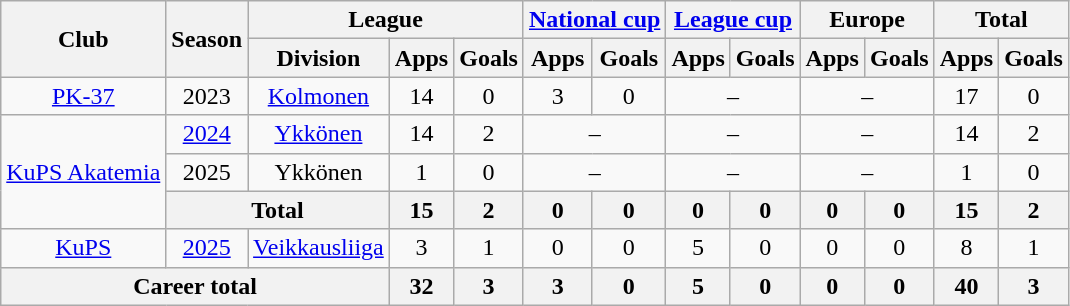<table class="wikitable" style="text-align:center">
<tr>
<th rowspan="2">Club</th>
<th rowspan="2">Season</th>
<th colspan="3">League</th>
<th colspan="2"><a href='#'>National cup</a></th>
<th colspan="2"><a href='#'>League cup</a></th>
<th colspan="2">Europe</th>
<th colspan="2">Total</th>
</tr>
<tr>
<th>Division</th>
<th>Apps</th>
<th>Goals</th>
<th>Apps</th>
<th>Goals</th>
<th>Apps</th>
<th>Goals</th>
<th>Apps</th>
<th>Goals</th>
<th>Apps</th>
<th>Goals</th>
</tr>
<tr>
<td><a href='#'>PK-37</a></td>
<td>2023</td>
<td><a href='#'>Kolmonen</a></td>
<td>14</td>
<td>0</td>
<td>3</td>
<td>0</td>
<td colspan=2>–</td>
<td colspan=2>–</td>
<td>17</td>
<td>0</td>
</tr>
<tr>
<td rowspan=3><a href='#'>KuPS Akatemia</a></td>
<td><a href='#'>2024</a></td>
<td><a href='#'>Ykkönen</a></td>
<td>14</td>
<td>2</td>
<td colspan=2>–</td>
<td colspan=2>–</td>
<td colspan=2>–</td>
<td>14</td>
<td>2</td>
</tr>
<tr>
<td>2025</td>
<td>Ykkönen</td>
<td>1</td>
<td>0</td>
<td colspan=2>–</td>
<td colspan=2>–</td>
<td colspan=2>–</td>
<td>1</td>
<td>0</td>
</tr>
<tr>
<th colspan=2>Total</th>
<th>15</th>
<th>2</th>
<th>0</th>
<th>0</th>
<th>0</th>
<th>0</th>
<th>0</th>
<th>0</th>
<th>15</th>
<th>2</th>
</tr>
<tr>
<td><a href='#'>KuPS</a></td>
<td><a href='#'>2025</a></td>
<td><a href='#'>Veikkausliiga</a></td>
<td>3</td>
<td>1</td>
<td>0</td>
<td>0</td>
<td>5</td>
<td>0</td>
<td>0</td>
<td>0</td>
<td>8</td>
<td>1</td>
</tr>
<tr>
<th colspan="3">Career total</th>
<th>32</th>
<th>3</th>
<th>3</th>
<th>0</th>
<th>5</th>
<th>0</th>
<th>0</th>
<th>0</th>
<th>40</th>
<th>3</th>
</tr>
</table>
